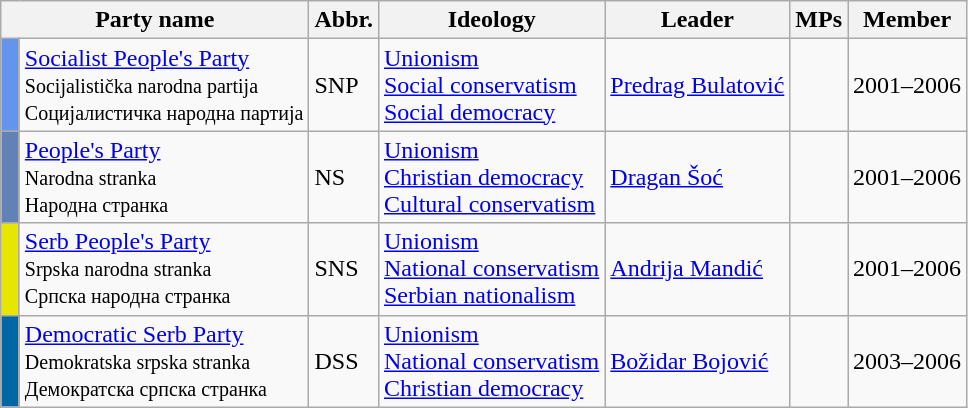<table class="wikitable">
<tr>
<th colspan=2>Party name</th>
<th>Abbr.</th>
<th>Ideology</th>
<th>Leader</th>
<th>MPs </th>
<th>Member</th>
</tr>
<tr>
<th style="width:5px; background:cornflowerblue;"></th>
<td><a href='#'>Socialist People's Party</a><br><small>Socijalistička narodna partija<br>Социјалистичка народна партија</small></td>
<td>SNP</td>
<td><a href='#'>Unionism</a><br><a href='#'>Social conservatism</a><br><a href='#'>Social democracy</a></td>
<td><a href='#'>Predrag Bulatović</a></td>
<td></td>
<td>2001–2006</td>
</tr>
<tr>
<th style="background:#6082B6;"></th>
<td><a href='#'>People's Party</a><br><small>Narodna stranka<br>Народна странка</small></td>
<td>NS</td>
<td><a href='#'>Unionism</a><br><a href='#'>Christian democracy</a><br><a href='#'>Cultural conservatism</a></td>
<td><a href='#'>Dragan Šoć</a></td>
<td></td>
<td>2001–2006</td>
</tr>
<tr>
<th style="background:#e6e600;"></th>
<td><a href='#'>Serb People's Party</a><br><small>Srpska narodna stranka<br>Српска народна странка</small></td>
<td>SNS</td>
<td><a href='#'>Unionism</a><br><a href='#'>National conservatism</a><br><a href='#'>Serbian nationalism</a></td>
<td><a href='#'>Andrija Mandić</a></td>
<td></td>
<td>2001–2006</td>
</tr>
<tr>
<th style="background:#0067A5;"></th>
<td><a href='#'>Democratic Serb Party</a><br><small>Demokratska srpska stranka<br>Демократска српска странка</small></td>
<td>DSS</td>
<td><a href='#'>Unionism</a><br><a href='#'>National conservatism</a><br><a href='#'>Christian democracy</a></td>
<td><a href='#'>Božidar Bojović</a></td>
<td></td>
<td>2003–2006</td>
</tr>
</table>
